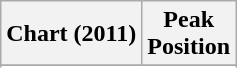<table class="wikitable sortable">
<tr>
<th>Chart (2011)</th>
<th>Peak<br>Position</th>
</tr>
<tr>
</tr>
<tr>
</tr>
<tr>
</tr>
<tr>
</tr>
<tr>
</tr>
<tr>
</tr>
<tr>
</tr>
<tr>
</tr>
<tr>
</tr>
<tr>
</tr>
<tr>
</tr>
<tr>
</tr>
<tr>
</tr>
<tr>
</tr>
</table>
